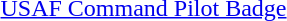<table>
<tr>
<td></td>
<td><a href='#'>USAF Command Pilot Badge</a></td>
</tr>
</table>
